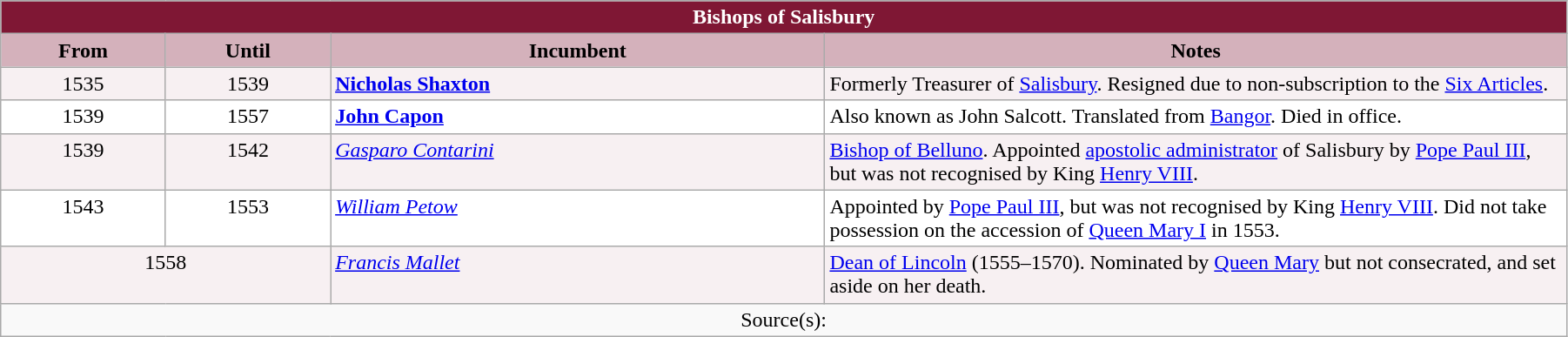<table class="wikitable" style="width:95%;" border="1" cellpadding="2">
<tr>
<th colspan="4" style="background-color: #7F1734; color: white;">Bishops of Salisbury</th>
</tr>
<tr valign=center>
<th style="background-color:#D4B1BB" width="10%">From</th>
<th style="background-color:#D4B1BB" width="10%">Until</th>
<th style="background-color:#D4B1BB" width="30%">Incumbent</th>
<th style="background-color:#D4B1BB" width="45%">Notes</th>
</tr>
<tr valign="top" style="background-color: #F7F0F2;">
<td style="text-align: center;">1535</td>
<td style="text-align: center;">1539</td>
<td><strong><a href='#'>Nicholas Shaxton</a></strong></td>
<td>Formerly Treasurer of <a href='#'>Salisbury</a>. Resigned due to non-subscription to the <a href='#'>Six Articles</a>.</td>
</tr>
<tr valign=top bgcolor="white">
<td style="text-align: center;">1539</td>
<td style="text-align: center;">1557</td>
<td><strong><a href='#'>John Capon</a></strong></td>
<td>Also known as John Salcott. Translated from <a href='#'>Bangor</a>. Died in office.</td>
</tr>
<tr valign="top" style="background-color: #F7F0F2;">
<td style="text-align: center;">1539</td>
<td style="text-align: center;">1542</td>
<td> <em><a href='#'>Gasparo Contarini</a></em></td>
<td><a href='#'>Bishop of Belluno</a>. Appointed <a href='#'>apostolic administrator</a> of Salisbury by <a href='#'>Pope Paul III</a>, but was not recognised by King <a href='#'>Henry VIII</a>.</td>
</tr>
<tr valign=top bgcolor="white">
<td style="text-align: center;">1543</td>
<td style="text-align: center;">1553</td>
<td><em><a href='#'>William Petow</a></em></td>
<td>Appointed by <a href='#'>Pope Paul III</a>, but was not recognised by King <a href='#'>Henry VIII</a>. Did not take possession on the accession of <a href='#'>Queen Mary I</a> in 1553.</td>
</tr>
<tr valign="top" style="background-color: #F7F0F2;">
<td style="text-align: center;" colspan=2>1558</td>
<td><em><a href='#'>Francis Mallet</a></em></td>
<td><a href='#'>Dean of Lincoln</a> (1555–1570). Nominated by <a href='#'>Queen Mary</a> but not consecrated, and set aside on her death.</td>
</tr>
<tr valign=top>
<td align=center colspan="4">Source(s):</td>
</tr>
</table>
